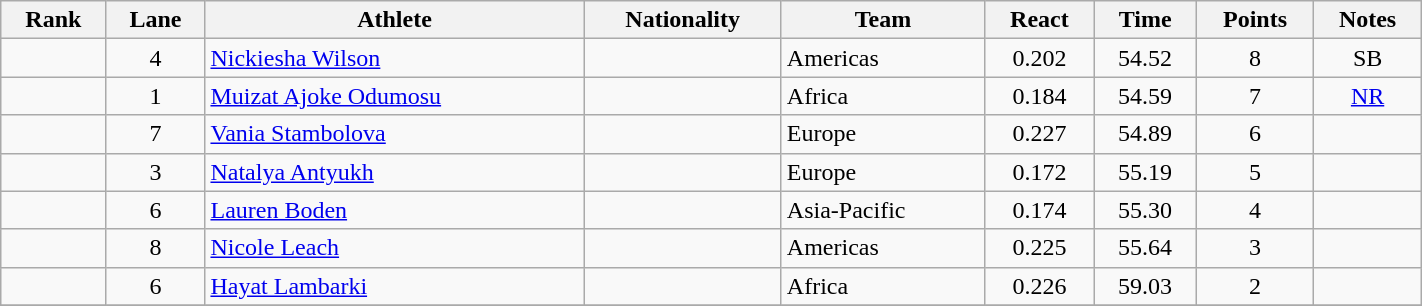<table class="wikitable sortable" style="text-align:center" width="75%">
<tr>
<th>Rank</th>
<th>Lane</th>
<th>Athlete</th>
<th>Nationality</th>
<th>Team</th>
<th>React</th>
<th>Time</th>
<th>Points</th>
<th>Notes</th>
</tr>
<tr>
<td></td>
<td>4</td>
<td align="left"><a href='#'>Nickiesha Wilson</a></td>
<td align=left></td>
<td align=left>Americas</td>
<td>0.202</td>
<td>54.52</td>
<td>8</td>
<td>SB</td>
</tr>
<tr>
<td></td>
<td>1</td>
<td align="left"><a href='#'>Muizat Ajoke Odumosu</a></td>
<td align=left></td>
<td align=left>Africa</td>
<td>0.184</td>
<td>54.59</td>
<td>7</td>
<td><a href='#'>NR</a></td>
</tr>
<tr>
<td></td>
<td>7</td>
<td align="left"><a href='#'>Vania Stambolova</a></td>
<td align=left></td>
<td align=left>Europe</td>
<td>0.227</td>
<td>54.89</td>
<td>6</td>
<td></td>
</tr>
<tr>
<td></td>
<td>3</td>
<td align="left"><a href='#'>Natalya Antyukh</a></td>
<td align=left></td>
<td align=left>Europe</td>
<td>0.172</td>
<td>55.19</td>
<td>5</td>
<td></td>
</tr>
<tr>
<td></td>
<td>6</td>
<td align="left"><a href='#'>Lauren Boden</a></td>
<td align=left></td>
<td align=left>Asia-Pacific</td>
<td>0.174</td>
<td>55.30</td>
<td>4</td>
<td></td>
</tr>
<tr>
<td></td>
<td>8</td>
<td align="left"><a href='#'>Nicole Leach</a></td>
<td align=left></td>
<td align=left>Americas</td>
<td>0.225</td>
<td>55.64</td>
<td>3</td>
<td></td>
</tr>
<tr>
<td></td>
<td>6</td>
<td align="left"><a href='#'>Hayat Lambarki</a></td>
<td align=left></td>
<td align=left>Africa</td>
<td>0.226</td>
<td>59.03</td>
<td>2</td>
<td></td>
</tr>
<tr>
</tr>
</table>
